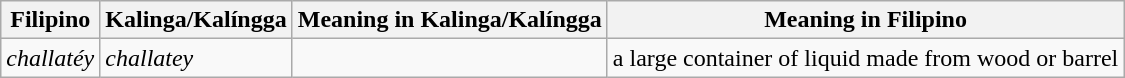<table class="wikitable sortable">
<tr>
<th>Filipino</th>
<th>Kalinga/Kalíngga</th>
<th>Meaning in Kalinga/Kalíngga</th>
<th>Meaning in Filipino</th>
</tr>
<tr>
<td><em>challatéy</em> </td>
<td><em>challatey</em></td>
<td></td>
<td>a large container of liquid made from wood or barrel</td>
</tr>
</table>
